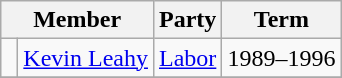<table class="wikitable">
<tr>
<th colspan="2">Member</th>
<th>Party</th>
<th>Term</th>
</tr>
<tr>
<td> </td>
<td><a href='#'>Kevin Leahy</a></td>
<td><a href='#'>Labor</a></td>
<td>1989–1996</td>
</tr>
<tr>
</tr>
</table>
